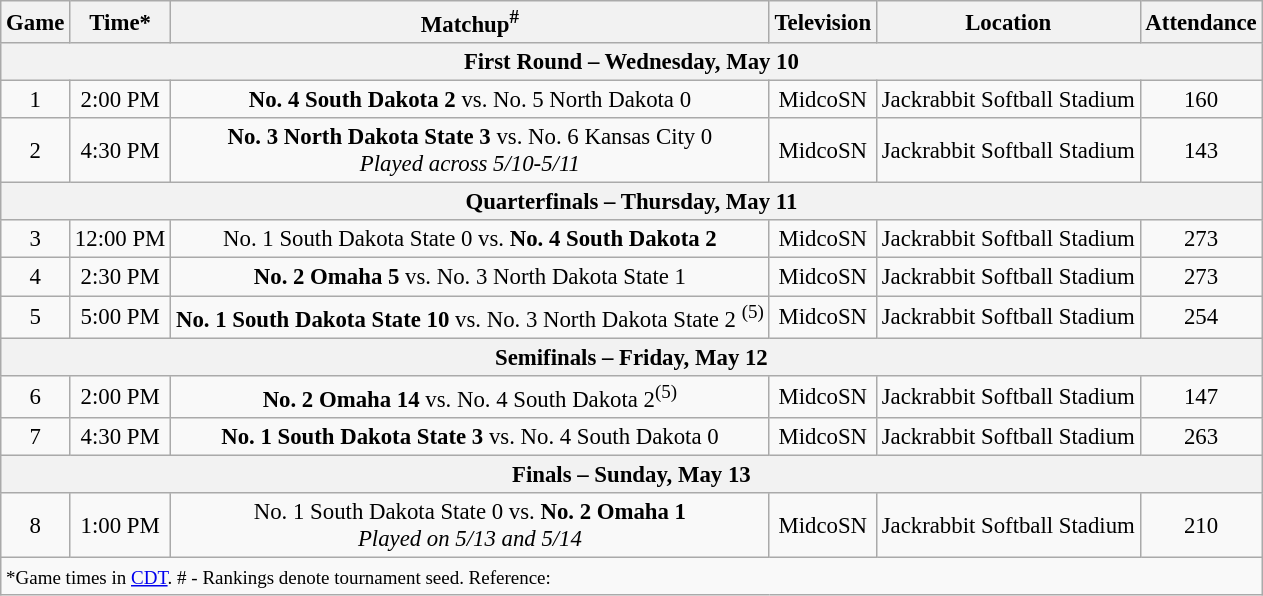<table class="wikitable" style="font-size: 95%">
<tr align="center">
<th>Game</th>
<th>Time*</th>
<th>Matchup<sup>#</sup></th>
<th>Television</th>
<th>Location</th>
<th>Attendance</th>
</tr>
<tr>
<th colspan=7>First Round – Wednesday, May 10</th>
</tr>
<tr>
<td style="text-align:center;">1</td>
<td style="text-align:center;">2:00 PM</td>
<td style="text-align:center;"><strong>No. 4 South Dakota 2</strong> vs. No. 5 North Dakota 0</td>
<td style="text-align:center;">MidcoSN</td>
<td style="text-align:center;">Jackrabbit Softball Stadium</td>
<td style="text-align:center;">160</td>
</tr>
<tr>
<td style="text-align:center;">2</td>
<td style="text-align:center;">4:30 PM</td>
<td style="text-align:center;"><strong>No. 3 North Dakota State 3</strong> vs. No. 6 Kansas City 0<br><em>Played across 5/10-5/11</em></td>
<td style="text-align:center;">MidcoSN</td>
<td style="text-align:center;">Jackrabbit Softball Stadium</td>
<td style="text-align:center;">143</td>
</tr>
<tr>
<th colspan=7>Quarterfinals – Thursday, May 11</th>
</tr>
<tr>
<td style="text-align:center;">3</td>
<td style="text-align:center;">12:00 PM</td>
<td style="text-align:center;">No. 1 South Dakota State 0 vs. <strong>No. 4 South Dakota 2</strong></td>
<td style="text-align:center;">MidcoSN</td>
<td style="text-align:center;">Jackrabbit Softball Stadium</td>
<td style="text-align:center;">273</td>
</tr>
<tr>
<td style="text-align:center;">4</td>
<td style="text-align:center;">2:30 PM</td>
<td style="text-align:center;"><strong>No. 2 Omaha 5</strong> vs. No. 3 North Dakota State 1</td>
<td style="text-align:center;">MidcoSN</td>
<td style="text-align:center;">Jackrabbit Softball Stadium</td>
<td style="text-align:center;">273</td>
</tr>
<tr>
<td style="text-align:center;">5</td>
<td style="text-align:center;">5:00 PM</td>
<td style="text-align:center;"><strong>No. 1 South Dakota State 10</strong> vs. No. 3 North Dakota State 2 <sup>(5)</sup></td>
<td style="text-align:center;">MidcoSN</td>
<td style="text-align:center;">Jackrabbit Softball Stadium</td>
<td style="text-align:center;">254</td>
</tr>
<tr>
<th colspan=7>Semifinals – Friday, May 12</th>
</tr>
<tr>
<td style="text-align:center;">6</td>
<td style="text-align:center;">2:00 PM</td>
<td style="text-align:center;"><strong>No. 2 Omaha 14</strong> vs. No. 4 South Dakota 2<sup>(5)</sup></td>
<td style="text-align:center;">MidcoSN</td>
<td style="text-align:center;">Jackrabbit Softball Stadium</td>
<td style="text-align:center;">147</td>
</tr>
<tr>
<td style="text-align:center;">7</td>
<td style="text-align:center;">4:30 PM</td>
<td style="text-align:center;"><strong>No. 1 South Dakota State 3</strong> vs. No. 4 South Dakota 0</td>
<td style="text-align:center;">MidcoSN</td>
<td style="text-align:center;">Jackrabbit Softball Stadium</td>
<td style="text-align:center;">263</td>
</tr>
<tr>
<th colspan=7>Finals – Sunday, May 13</th>
</tr>
<tr>
<td style="text-align:center;">8</td>
<td style="text-align:center;">1:00 PM</td>
<td style="text-align:center;">No. 1 South Dakota State 0 vs. <strong>No. 2 Omaha 1</strong><br><em>Played on 5/13 and 5/14</em></td>
<td style="text-align:center;">MidcoSN</td>
<td style="text-align:center;">Jackrabbit Softball Stadium</td>
<td style="text-align:center;">210</td>
</tr>
<tr>
<td colspan=7><small>*Game times in <a href='#'>CDT</a>. # - Rankings denote tournament seed. Reference:</small></td>
</tr>
</table>
